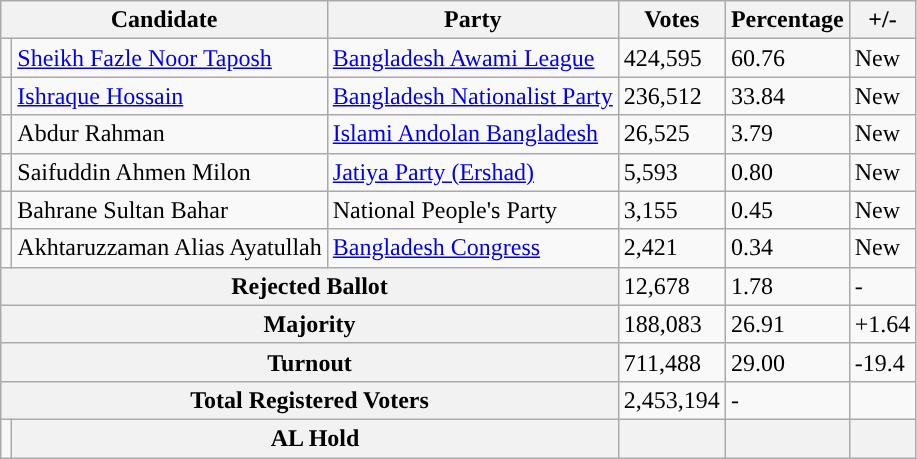<table class="wikitable">
<tr>
<th colspan=2>Candidate</th>
<th>Party</th>
<th>Votes</th>
<th>Percentage</th>
<th>+/-</th>
</tr>
<tr>
<td style="background-color:"></td>
<td><a href='#'>Sheikh Fazle Noor Taposh</a></td>
<td><a href='#'>Bangladesh Awami League</a></td>
<td>424,595</td>
<td>60.76</td>
<td>New</td>
</tr>
<tr>
<td style="background-color:"></td>
<td><a href='#'>Ishraque Hossain</a></td>
<td><a href='#'>Bangladesh Nationalist Party</a></td>
<td>236,512</td>
<td>33.84</td>
<td>New</td>
</tr>
<tr>
<td style="background-color:"></td>
<td>Abdur Rahman</td>
<td><a href='#'>Islami Andolan Bangladesh</a></td>
<td>26,525</td>
<td>3.79</td>
<td>New</td>
</tr>
<tr>
<td style="background-color:"></td>
<td>Saifuddin Ahmen Milon</td>
<td><a href='#'>Jatiya Party (Ershad)</a></td>
<td>5,593</td>
<td>0.80</td>
<td>New</td>
</tr>
<tr>
<td style="background-color:"></td>
<td>Bahrane Sultan Bahar</td>
<td>National People's Party</td>
<td>3,155</td>
<td>0.45</td>
<td>New</td>
</tr>
<tr>
<td style="background-color:"></td>
<td>Akhtaruzzaman Alias Ayatullah</td>
<td><a href='#'>Bangladesh Congress</a></td>
<td>2,421</td>
<td>0.34</td>
<td>New</td>
</tr>
<tr>
<th align=right colspan=3>Rejected Ballot</th>
<td>12,678</td>
<td>1.78</td>
<td>-</td>
</tr>
<tr>
<th align=right colspan=3>Majority</th>
<td>188,083</td>
<td>26.91</td>
<td>+1.64</td>
</tr>
<tr>
<th align=right colspan=3>Turnout</th>
<td>711,488</td>
<td>29.00</td>
<td>-19.4</td>
</tr>
<tr>
<th align=right colspan=3>Total Registered Voters</th>
<td>2,453,194</td>
<td>-</td>
<td></td>
</tr>
<tr>
<td style="background-color:"></td>
<th align=left colspan=2>AL Hold</th>
<th></th>
<th align=left></th>
<th></th>
</tr>
</table>
